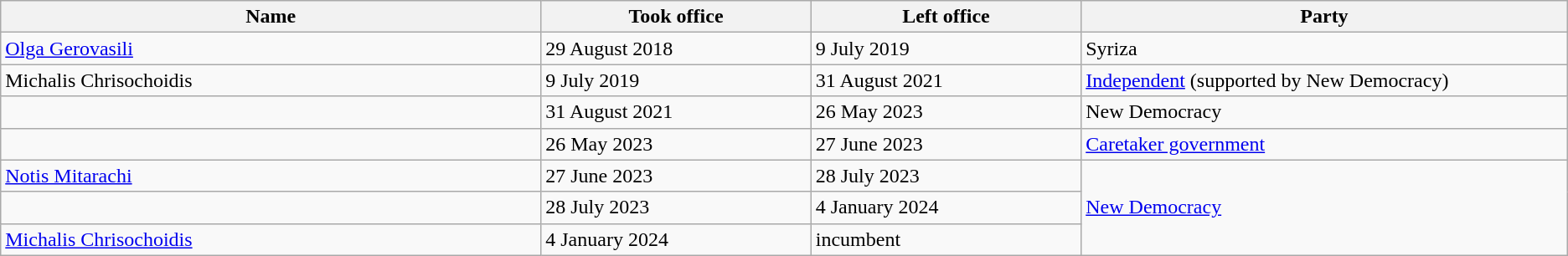<table class="wikitable">
<tr>
<th width="20%">Name</th>
<th width="10%">Took office</th>
<th width="10%">Left office</th>
<th width="18%">Party</th>
</tr>
<tr>
<td><a href='#'>Olga Gerovasili</a></td>
<td>29 August 2018</td>
<td>9 July 2019</td>
<td>Syriza</td>
</tr>
<tr>
<td>Michalis Chrisochoidis</td>
<td>9 July 2019</td>
<td>31 August 2021</td>
<td><a href='#'>Independent</a> (supported by New Democracy)</td>
</tr>
<tr>
<td></td>
<td>31 August 2021</td>
<td>26 May 2023</td>
<td>New Democracy</td>
</tr>
<tr>
<td></td>
<td>26 May 2023</td>
<td>27 June 2023</td>
<td><a href='#'>Caretaker government</a></td>
</tr>
<tr>
<td><a href='#'>Notis Mitarachi</a></td>
<td>27 June 2023</td>
<td>28 July 2023</td>
<td rowspan=3><a href='#'>New Democracy</a></td>
</tr>
<tr>
<td></td>
<td>28 July 2023</td>
<td>4 January 2024</td>
</tr>
<tr>
<td><a href='#'>Michalis Chrisochoidis</a></td>
<td>4 January 2024</td>
<td>incumbent</td>
</tr>
</table>
